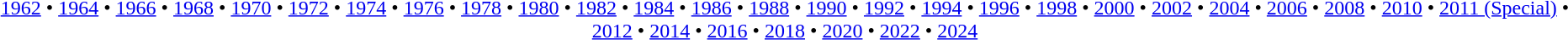<table id=toc class=toc summary=Contents>
<tr>
<td align=center><br><a href='#'>1962</a> • <a href='#'>1964</a> • <a href='#'>1966</a> • <a href='#'>1968</a> • <a href='#'>1970</a> • <a href='#'>1972</a> • <a href='#'>1974</a> • <a href='#'>1976</a> • <a href='#'>1978</a> • <a href='#'>1980</a> • <a href='#'>1982</a> • <a href='#'>1984</a> • <a href='#'>1986</a> • <a href='#'>1988</a> • <a href='#'>1990</a> • <a href='#'>1992</a> • <a href='#'>1994</a> • <a href='#'>1996</a> • <a href='#'>1998</a> • <a href='#'>2000</a> • <a href='#'>2002</a> • <a href='#'>2004</a> • <a href='#'>2006</a> • <a href='#'>2008</a> • 
<a href='#'>2010</a> • <a href='#'>2011 (Special)</a> • <a href='#'>2012</a> • <a href='#'>2014</a> • <a href='#'>2016</a> • <a href='#'>2018</a> • <a href='#'>2020</a> • <a href='#'>2022</a> • <a href='#'>2024</a></td>
</tr>
</table>
